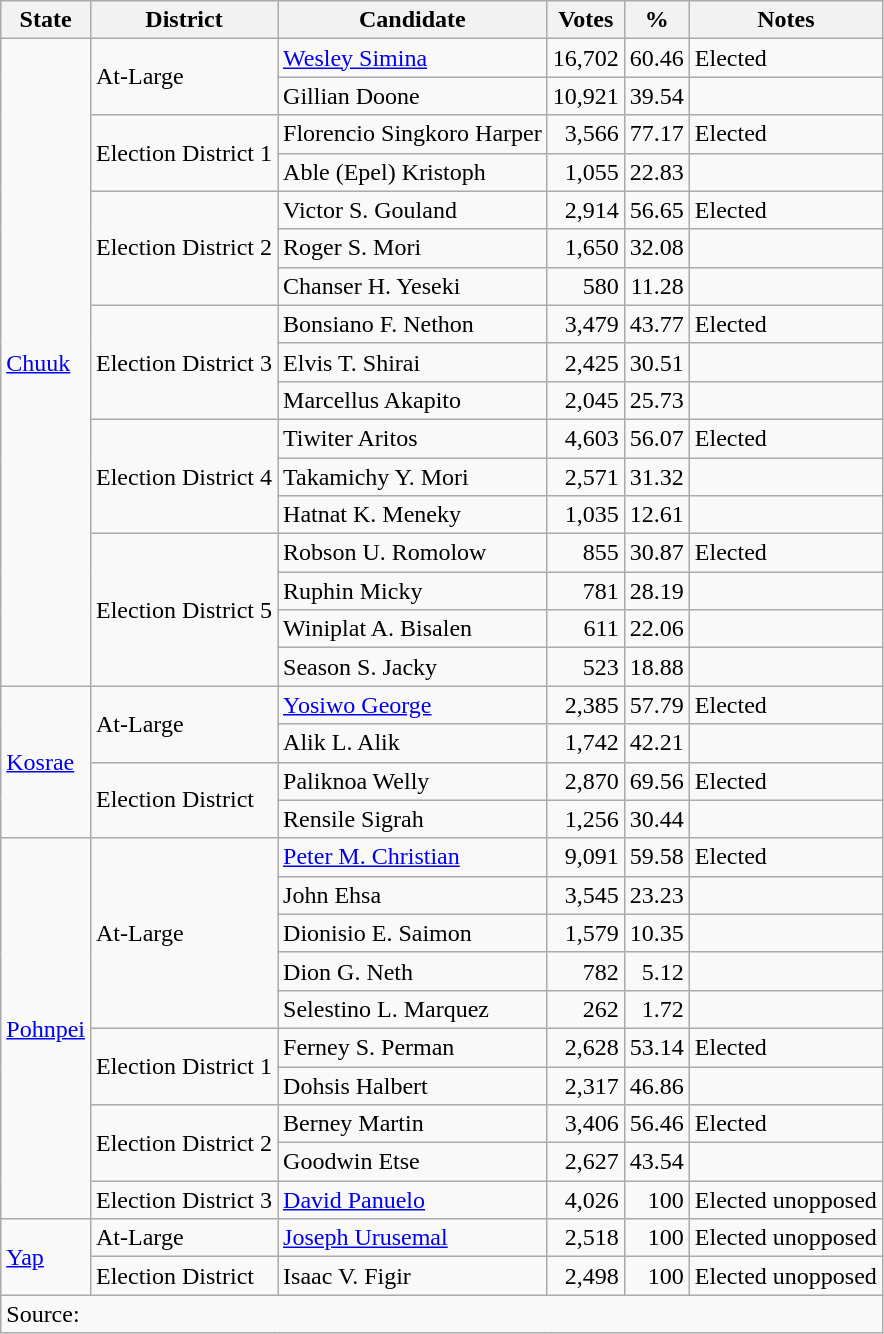<table class="wikitable">
<tr>
<th>State</th>
<th>District</th>
<th>Candidate</th>
<th>Votes</th>
<th>%</th>
<th>Notes</th>
</tr>
<tr>
<td rowspan=17><a href='#'>Chuuk</a></td>
<td rowspan=2>At-Large</td>
<td><a href='#'>Wesley Simina</a></td>
<td align=right>16,702</td>
<td align=right>60.46</td>
<td>Elected</td>
</tr>
<tr>
<td>Gillian Doone</td>
<td align=right>10,921</td>
<td align=right>39.54</td>
<td></td>
</tr>
<tr>
<td rowspan=2>Election District 1</td>
<td>Florencio Singkoro Harper</td>
<td align=right>3,566</td>
<td align=right>77.17</td>
<td>Elected</td>
</tr>
<tr>
<td>Able (Epel) Kristoph</td>
<td align=right>1,055</td>
<td align=right>22.83</td>
<td></td>
</tr>
<tr>
<td rowspan=3>Election District 2</td>
<td>Victor S. Gouland</td>
<td align=right>2,914</td>
<td align=right>56.65</td>
<td>Elected</td>
</tr>
<tr>
<td>Roger S. Mori</td>
<td align=right>1,650</td>
<td align=right>32.08</td>
<td></td>
</tr>
<tr>
<td>Chanser H. Yeseki</td>
<td align=right>580</td>
<td align=right>11.28</td>
<td></td>
</tr>
<tr>
<td rowspan=3>Election District 3</td>
<td>Bonsiano F. Nethon</td>
<td align=right>3,479</td>
<td align=right>43.77</td>
<td>Elected</td>
</tr>
<tr>
<td>Elvis T. Shirai</td>
<td align=right>2,425</td>
<td align=right>30.51</td>
<td></td>
</tr>
<tr>
<td>Marcellus Akapito</td>
<td align=right>2,045</td>
<td align=right>25.73</td>
<td></td>
</tr>
<tr>
<td rowspan=3>Election District 4</td>
<td>Tiwiter Aritos</td>
<td align=right>4,603</td>
<td align=right>56.07</td>
<td>Elected</td>
</tr>
<tr>
<td>Takamichy Y. Mori</td>
<td align=right>2,571</td>
<td align=right>31.32</td>
<td></td>
</tr>
<tr>
<td>Hatnat K. Meneky</td>
<td align=right>1,035</td>
<td align=right>12.61</td>
<td></td>
</tr>
<tr>
<td rowspan=4>Election District 5</td>
<td>Robson U. Romolow</td>
<td align=right>855</td>
<td align=right>30.87</td>
<td>Elected</td>
</tr>
<tr>
<td>Ruphin Micky</td>
<td align=right>781</td>
<td align=right>28.19</td>
<td></td>
</tr>
<tr>
<td>Winiplat A. Bisalen</td>
<td align=right>611</td>
<td align=right>22.06</td>
<td></td>
</tr>
<tr>
<td>Season S. Jacky</td>
<td align=right>523</td>
<td align=right>18.88</td>
<td></td>
</tr>
<tr>
<td rowspan=4><a href='#'>Kosrae</a></td>
<td rowspan=2>At-Large</td>
<td><a href='#'>Yosiwo George</a></td>
<td align=right>2,385</td>
<td align=right>57.79</td>
<td>Elected</td>
</tr>
<tr>
<td>Alik L. Alik</td>
<td align=right>1,742</td>
<td align=right>42.21</td>
<td></td>
</tr>
<tr>
<td rowspan=2>Election District</td>
<td>Paliknoa Welly</td>
<td align=right>2,870</td>
<td align=right>69.56</td>
<td>Elected</td>
</tr>
<tr>
<td>Rensile Sigrah</td>
<td align=right>1,256</td>
<td align=right>30.44</td>
<td></td>
</tr>
<tr>
<td rowspan=10><a href='#'>Pohnpei</a></td>
<td rowspan=5>At-Large</td>
<td><a href='#'>Peter M. Christian</a></td>
<td align=right>9,091</td>
<td align=right>59.58</td>
<td>Elected</td>
</tr>
<tr>
<td>John Ehsa</td>
<td align=right>3,545</td>
<td align=right>23.23</td>
<td></td>
</tr>
<tr>
<td>Dionisio E. Saimon</td>
<td align=right>1,579</td>
<td align=right>10.35</td>
<td></td>
</tr>
<tr>
<td>Dion G. Neth</td>
<td align=right>782</td>
<td align=right>5.12</td>
<td></td>
</tr>
<tr>
<td>Selestino L. Marquez</td>
<td align=right>262</td>
<td align=right>1.72</td>
<td></td>
</tr>
<tr>
<td rowspan=2>Election District 1</td>
<td>Ferney S. Perman</td>
<td align=right>2,628</td>
<td align=right>53.14</td>
<td>Elected</td>
</tr>
<tr>
<td>Dohsis Halbert</td>
<td align=right>2,317</td>
<td align=right>46.86</td>
<td></td>
</tr>
<tr>
<td rowspan=2>Election District 2</td>
<td>Berney Martin</td>
<td align=right>3,406</td>
<td align=right>56.46</td>
<td>Elected</td>
</tr>
<tr>
<td>Goodwin Etse</td>
<td align=right>2,627</td>
<td align=right>43.54</td>
<td></td>
</tr>
<tr>
<td>Election District 3</td>
<td><a href='#'>David Panuelo</a></td>
<td align=right>4,026</td>
<td align=right>100</td>
<td>Elected unopposed</td>
</tr>
<tr>
<td rowspan=2><a href='#'>Yap</a></td>
<td>At-Large</td>
<td><a href='#'>Joseph Urusemal</a></td>
<td align=right>2,518</td>
<td align=right>100</td>
<td>Elected unopposed</td>
</tr>
<tr>
<td>Election District</td>
<td>Isaac V. Figir</td>
<td align=right>2,498</td>
<td align=right>100</td>
<td>Elected unopposed</td>
</tr>
<tr>
<td align=left colspan=6>Source: </td>
</tr>
</table>
